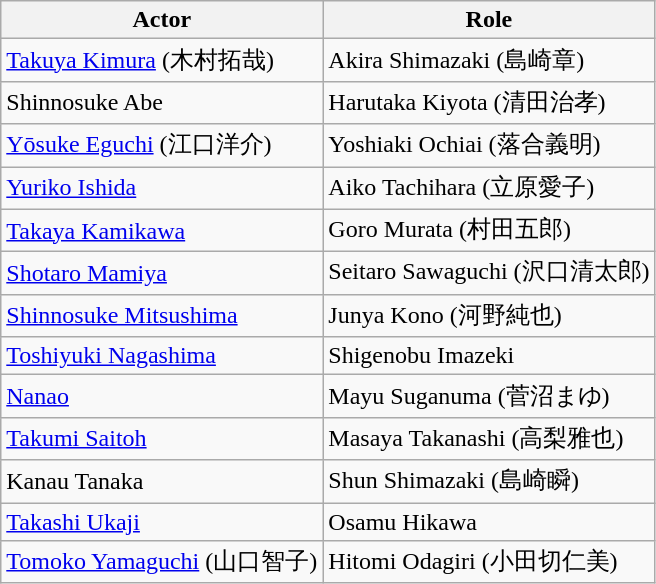<table class="wikitable">
<tr>
<th>Actor</th>
<th>Role</th>
</tr>
<tr>
<td><a href='#'>Takuya Kimura</a> (木村拓哉)</td>
<td>Akira Shimazaki (島崎章)</td>
</tr>
<tr>
<td>Shinnosuke Abe</td>
<td>Harutaka Kiyota (清田治孝)</td>
</tr>
<tr>
<td><a href='#'>Yōsuke Eguchi</a> (江口洋介)</td>
<td>Yoshiaki Ochiai (落合義明)</td>
</tr>
<tr>
<td><a href='#'>Yuriko Ishida</a></td>
<td>Aiko Tachihara (立原愛子)</td>
</tr>
<tr>
<td><a href='#'>Takaya Kamikawa</a></td>
<td>Goro Murata (村田五郎)</td>
</tr>
<tr>
<td><a href='#'>Shotaro Mamiya</a></td>
<td>Seitaro Sawaguchi (沢口清太郎)</td>
</tr>
<tr>
<td><a href='#'>Shinnosuke Mitsushima</a></td>
<td>Junya Kono (河野純也)</td>
</tr>
<tr>
<td><a href='#'>Toshiyuki Nagashima</a></td>
<td>Shigenobu Imazeki</td>
</tr>
<tr>
<td><a href='#'>Nanao</a></td>
<td>Mayu Suganuma (菅沼まゆ)</td>
</tr>
<tr>
<td><a href='#'>Takumi Saitoh</a></td>
<td>Masaya Takanashi (高梨雅也)</td>
</tr>
<tr>
<td>Kanau Tanaka</td>
<td>Shun Shimazaki (島崎瞬)</td>
</tr>
<tr>
<td><a href='#'>Takashi Ukaji</a></td>
<td>Osamu Hikawa</td>
</tr>
<tr>
<td><a href='#'>Tomoko Yamaguchi</a> (山口智子)</td>
<td>Hitomi Odagiri (小田切仁美)</td>
</tr>
</table>
